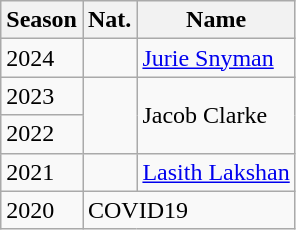<table class="wikitable defaultcenter col3left">
<tr>
<th>Season</th>
<th>Nat.</th>
<th>Name</th>
</tr>
<tr>
<td>2024</td>
<td></td>
<td><a href='#'>Jurie Snyman</a></td>
</tr>
<tr>
<td>2023</td>
<td rowspan="2"></td>
<td rowspan="2">Jacob Clarke</td>
</tr>
<tr>
<td>2022</td>
</tr>
<tr>
<td>2021</td>
<td></td>
<td><a href='#'>Lasith Lakshan</a></td>
</tr>
<tr>
<td>2020</td>
<td colspan="2">COVID19</td>
</tr>
</table>
